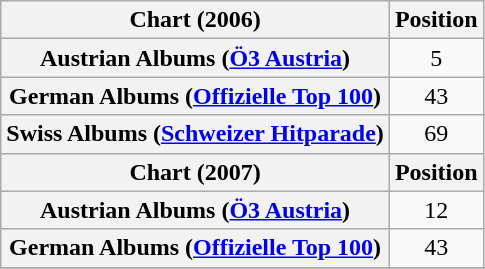<table class="wikitable sortable plainrowheaders" style="text-align:center;">
<tr>
<th scope="col">Chart (2006)</th>
<th scope="col">Position</th>
</tr>
<tr>
<th scope="row">Austrian Albums (<a href='#'>Ö3 Austria</a>)</th>
<td style="text-align:center;">5</td>
</tr>
<tr>
<th scope="row">German Albums (<a href='#'>Offizielle Top 100</a>)</th>
<td style="text-align:center;">43</td>
</tr>
<tr>
<th scope="row">Swiss Albums (<a href='#'>Schweizer Hitparade</a>)</th>
<td style="text-align:center;">69</td>
</tr>
<tr>
<th scope="col">Chart (2007)</th>
<th scope="col">Position</th>
</tr>
<tr>
<th scope="row">Austrian Albums (<a href='#'>Ö3 Austria</a>)</th>
<td style="text-align:center;">12</td>
</tr>
<tr>
<th scope="row">German Albums (<a href='#'>Offizielle Top 100</a>)</th>
<td style="text-align:center;">43</td>
</tr>
<tr>
</tr>
</table>
